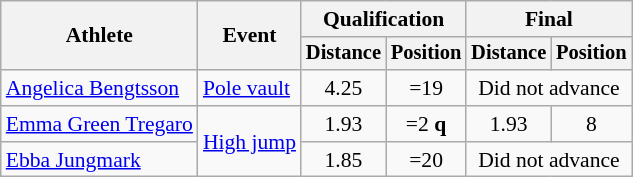<table class=wikitable style="font-size:90%">
<tr>
<th rowspan="2">Athlete</th>
<th rowspan="2">Event</th>
<th colspan="2">Qualification</th>
<th colspan="2">Final</th>
</tr>
<tr style="font-size:95%">
<th>Distance</th>
<th>Position</th>
<th>Distance</th>
<th>Position</th>
</tr>
<tr align=center>
<td align=left><a href='#'>Angelica Bengtsson</a></td>
<td align=left><a href='#'>Pole vault</a></td>
<td>4.25</td>
<td>=19</td>
<td colspan=2>Did not advance</td>
</tr>
<tr align=center>
<td align=left><a href='#'>Emma Green Tregaro</a></td>
<td align=left rowspan=2><a href='#'>High jump</a></td>
<td>1.93</td>
<td>=2 <strong>q</strong></td>
<td>1.93</td>
<td>8</td>
</tr>
<tr align=center>
<td align=left><a href='#'>Ebba Jungmark</a></td>
<td>1.85</td>
<td>=20</td>
<td colspan=2>Did not advance</td>
</tr>
</table>
